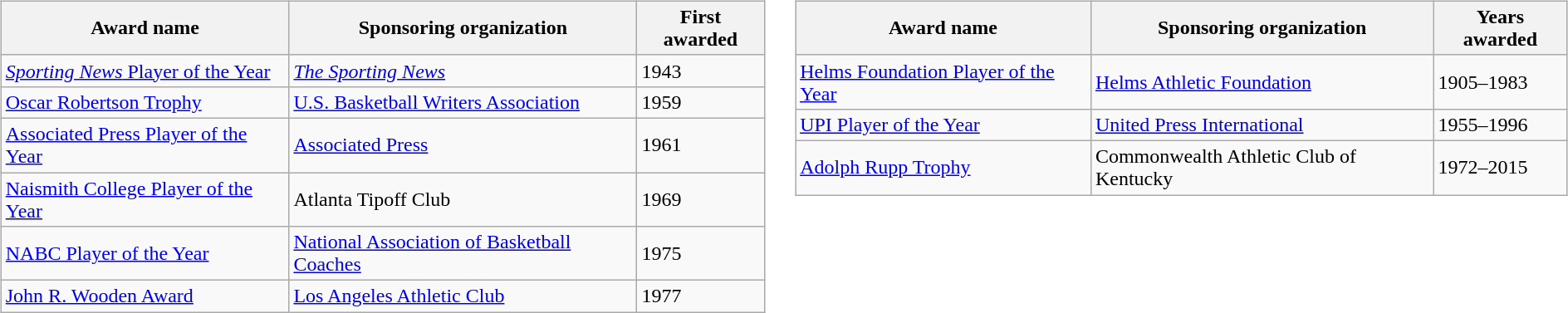<table>
<tr style="vertical-align:top">
<td><br><table class="wikitable sortable" style="margin-left:auto;margin-right:auto" style="text-align:left">
<tr>
<th>Award name</th>
<th>Sponsoring organization</th>
<th>First awarded</th>
</tr>
<tr>
<td><a href='#'><em>Sporting News</em> Player of the Year</a></td>
<td><em><a href='#'>The Sporting News</a></em></td>
<td>1943</td>
</tr>
<tr>
<td><a href='#'>Oscar Robertson Trophy</a></td>
<td><a href='#'>U.S. Basketball Writers Association</a></td>
<td>1959</td>
</tr>
<tr>
<td><a href='#'>Associated Press Player of the Year</a></td>
<td><a href='#'>Associated Press</a></td>
<td>1961</td>
</tr>
<tr>
<td><a href='#'>Naismith College Player of the Year</a></td>
<td>Atlanta Tipoff Club</td>
<td>1969</td>
</tr>
<tr>
<td><a href='#'>NABC Player of the Year</a></td>
<td><a href='#'>National Association of Basketball Coaches</a></td>
<td>1975</td>
</tr>
<tr>
<td><a href='#'>John R. Wooden Award</a></td>
<td><a href='#'>Los Angeles Athletic Club</a></td>
<td>1977</td>
</tr>
</table>
</td>
<td></td>
<td></td>
<td></td>
<td></td>
<td></td>
<td><br><table class="wikitable sortable" style="margin-left:auto;margin-right:auto" style="text-align:left">
<tr>
<th>Award name</th>
<th>Sponsoring organization</th>
<th>Years awarded</th>
</tr>
<tr>
<td><a href='#'>Helms Foundation Player of the Year</a></td>
<td><a href='#'>Helms Athletic Foundation</a></td>
<td>1905–1983</td>
</tr>
<tr>
<td><a href='#'>UPI Player of the Year</a></td>
<td><a href='#'>United Press International</a></td>
<td>1955–1996</td>
</tr>
<tr>
<td><a href='#'>Adolph Rupp Trophy</a></td>
<td align="left">Commonwealth Athletic Club of Kentucky</td>
<td>1972–2015</td>
</tr>
</table>
</td>
</tr>
</table>
